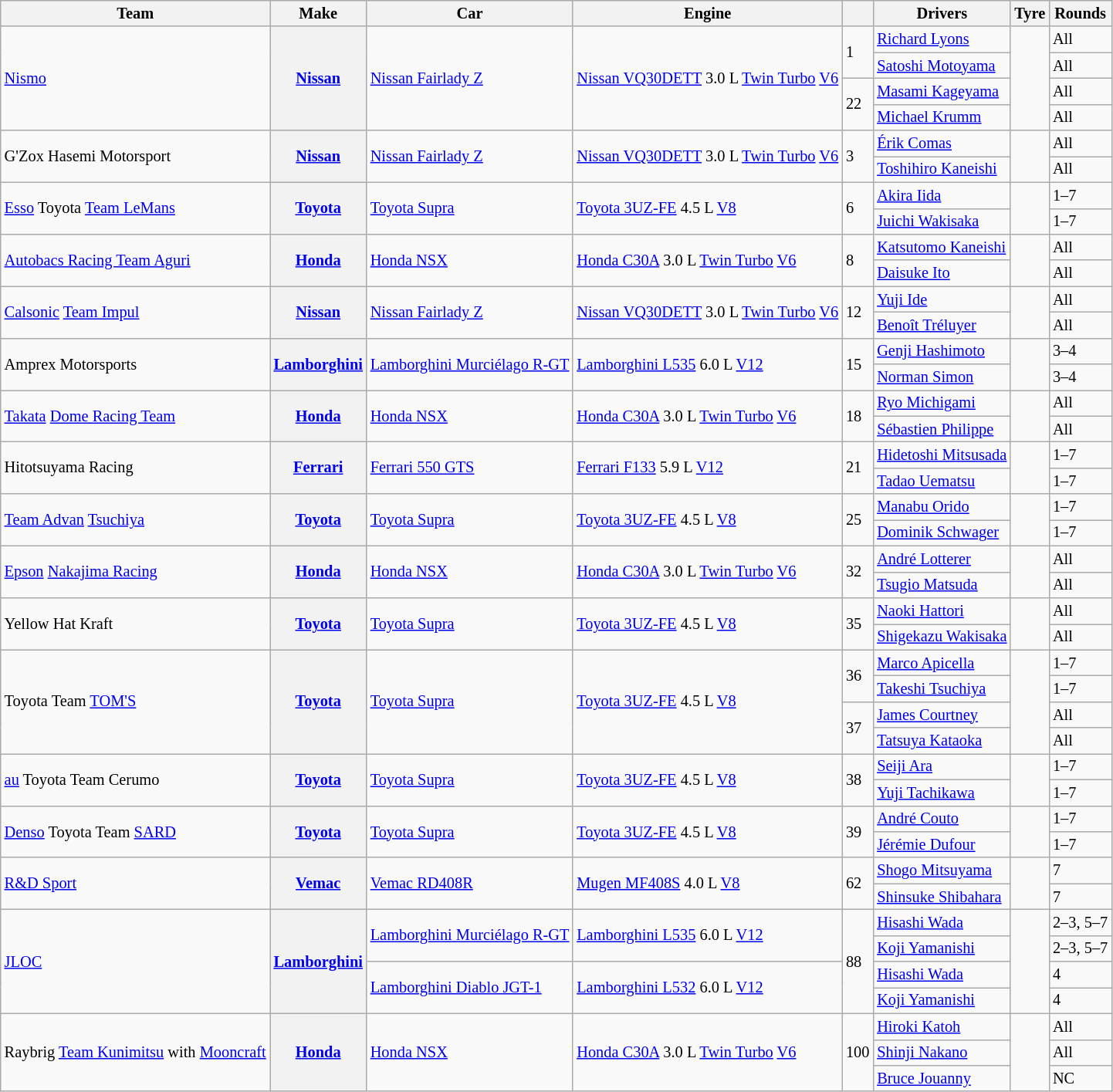<table class="wikitable" style="font-size: 85%;">
<tr>
<th>Team</th>
<th>Make</th>
<th>Car</th>
<th>Engine</th>
<th></th>
<th>Drivers</th>
<th>Tyre</th>
<th>Rounds</th>
</tr>
<tr>
<td rowspan=4><a href='#'>Nismo</a></td>
<th rowspan=4><a href='#'>Nissan</a></th>
<td rowspan=4><a href='#'>Nissan Fairlady Z</a></td>
<td rowspan=4><a href='#'>Nissan VQ30DETT</a> 3.0 L <a href='#'>Twin Turbo</a> <a href='#'>V6</a></td>
<td rowspan=2>1</td>
<td> <a href='#'>Richard Lyons</a></td>
<td rowspan=4 align="center"></td>
<td>All</td>
</tr>
<tr>
<td> <a href='#'>Satoshi Motoyama</a></td>
<td>All</td>
</tr>
<tr>
<td rowspan=2>22</td>
<td> <a href='#'>Masami Kageyama</a></td>
<td>All</td>
</tr>
<tr>
<td> <a href='#'>Michael Krumm</a></td>
<td>All</td>
</tr>
<tr>
<td rowspan=2>G'Zox Hasemi Motorsport</td>
<th rowspan=2><a href='#'>Nissan</a></th>
<td rowspan=2><a href='#'>Nissan Fairlady Z</a></td>
<td rowspan=2><a href='#'>Nissan VQ30DETT</a> 3.0 L <a href='#'>Twin Turbo</a> <a href='#'>V6</a></td>
<td rowspan=2>3</td>
<td> <a href='#'>Érik Comas</a></td>
<td rowspan=2 align="center"></td>
<td>All</td>
</tr>
<tr>
<td> <a href='#'>Toshihiro Kaneishi</a></td>
<td>All</td>
</tr>
<tr>
<td rowspan=2><a href='#'>Esso</a> Toyota <a href='#'>Team LeMans</a></td>
<th rowspan=2><a href='#'>Toyota</a></th>
<td rowspan=2><a href='#'>Toyota Supra</a></td>
<td rowspan=2><a href='#'>Toyota 3UZ-FE</a> 4.5 L <a href='#'>V8</a></td>
<td rowspan=2>6</td>
<td> <a href='#'>Akira Iida</a></td>
<td rowspan=2 align="center"></td>
<td>1–7</td>
</tr>
<tr>
<td> <a href='#'>Juichi Wakisaka</a></td>
<td>1–7</td>
</tr>
<tr>
<td rowspan=2><a href='#'>Autobacs Racing Team Aguri</a></td>
<th rowspan=2><a href='#'>Honda</a></th>
<td rowspan=2><a href='#'>Honda NSX</a></td>
<td rowspan=2><a href='#'>Honda C30A</a> 3.0 L <a href='#'>Twin Turbo</a> <a href='#'>V6</a></td>
<td rowspan=2>8</td>
<td> <a href='#'>Katsutomo Kaneishi</a></td>
<td rowspan=2 align="center"></td>
<td>All</td>
</tr>
<tr>
<td> <a href='#'>Daisuke Ito</a></td>
<td>All</td>
</tr>
<tr>
<td rowspan=2><a href='#'>Calsonic</a> <a href='#'>Team Impul</a></td>
<th rowspan=2><a href='#'>Nissan</a></th>
<td rowspan=2><a href='#'>Nissan Fairlady Z</a></td>
<td rowspan=2><a href='#'>Nissan VQ30DETT</a> 3.0 L <a href='#'>Twin Turbo</a> <a href='#'>V6</a></td>
<td rowspan=2>12</td>
<td> <a href='#'>Yuji Ide</a></td>
<td rowspan=2 align="center"></td>
<td>All</td>
</tr>
<tr>
<td> <a href='#'>Benoît Tréluyer</a></td>
<td>All</td>
</tr>
<tr>
<td rowspan=2>Amprex Motorsports</td>
<th rowspan=2><a href='#'>Lamborghini</a></th>
<td rowspan=2><a href='#'>Lamborghini Murciélago R-GT</a></td>
<td rowspan=2><a href='#'>Lamborghini L535</a> 6.0 L <a href='#'>V12</a></td>
<td rowspan=2>15</td>
<td> <a href='#'>Genji Hashimoto</a></td>
<td rowspan=2 align="center"></td>
<td>3–4</td>
</tr>
<tr>
<td> <a href='#'>Norman Simon</a></td>
<td>3–4</td>
</tr>
<tr>
<td rowspan=2><a href='#'>Takata</a> <a href='#'>Dome Racing Team</a></td>
<th rowspan=2><a href='#'>Honda</a></th>
<td rowspan=2><a href='#'>Honda NSX</a></td>
<td rowspan=2><a href='#'>Honda C30A</a> 3.0 L <a href='#'>Twin Turbo</a> <a href='#'>V6</a></td>
<td rowspan=2>18</td>
<td> <a href='#'>Ryo Michigami</a></td>
<td rowspan=2 align="center"></td>
<td>All</td>
</tr>
<tr>
<td> <a href='#'>Sébastien Philippe</a></td>
<td>All</td>
</tr>
<tr>
<td rowspan=2>Hitotsuyama Racing</td>
<th rowspan=2><a href='#'>Ferrari</a></th>
<td rowspan=2><a href='#'>Ferrari 550 GTS</a></td>
<td rowspan=2><a href='#'>Ferrari F133</a> 5.9 L <a href='#'>V12</a></td>
<td rowspan=2>21</td>
<td> <a href='#'>Hidetoshi Mitsusada</a></td>
<td rowspan=2 align="center"></td>
<td>1–7</td>
</tr>
<tr>
<td> <a href='#'>Tadao Uematsu</a></td>
<td>1–7</td>
</tr>
<tr>
<td rowspan=2><a href='#'>Team Advan</a> <a href='#'>Tsuchiya</a></td>
<th rowspan=2><a href='#'>Toyota</a></th>
<td rowspan=2><a href='#'>Toyota Supra</a></td>
<td rowspan=2><a href='#'>Toyota 3UZ-FE</a> 4.5 L <a href='#'>V8</a></td>
<td rowspan=2>25</td>
<td> <a href='#'>Manabu Orido</a></td>
<td rowspan=2 align="center"></td>
<td>1–7</td>
</tr>
<tr>
<td> <a href='#'>Dominik Schwager</a></td>
<td>1–7</td>
</tr>
<tr>
<td rowspan=2><a href='#'>Epson</a> <a href='#'>Nakajima Racing</a></td>
<th rowspan=2><a href='#'>Honda</a></th>
<td rowspan=2><a href='#'>Honda NSX</a></td>
<td rowspan=2><a href='#'>Honda C30A</a> 3.0 L <a href='#'>Twin Turbo</a> <a href='#'>V6</a></td>
<td rowspan=2>32</td>
<td> <a href='#'>André Lotterer</a></td>
<td rowspan=2 align="center"></td>
<td>All</td>
</tr>
<tr>
<td> <a href='#'>Tsugio Matsuda</a></td>
<td>All</td>
</tr>
<tr>
<td rowspan=2>Yellow Hat Kraft</td>
<th rowspan=2><a href='#'>Toyota</a></th>
<td rowspan=2><a href='#'>Toyota Supra</a></td>
<td rowspan=2><a href='#'>Toyota 3UZ-FE</a> 4.5 L <a href='#'>V8</a></td>
<td rowspan=2>35</td>
<td> <a href='#'>Naoki Hattori</a></td>
<td rowspan=2 align="center"></td>
<td>All</td>
</tr>
<tr>
<td> <a href='#'>Shigekazu Wakisaka</a></td>
<td>All</td>
</tr>
<tr>
<td rowspan=4>Toyota Team <a href='#'>TOM'S</a></td>
<th rowspan=4><a href='#'>Toyota</a></th>
<td rowspan=4><a href='#'>Toyota Supra</a></td>
<td rowspan=4><a href='#'>Toyota 3UZ-FE</a> 4.5 L <a href='#'>V8</a></td>
<td rowspan=2>36</td>
<td> <a href='#'>Marco Apicella</a></td>
<td rowspan=4 align="center"></td>
<td>1–7</td>
</tr>
<tr>
<td> <a href='#'>Takeshi Tsuchiya</a></td>
<td>1–7</td>
</tr>
<tr>
<td rowspan=2>37</td>
<td> <a href='#'>James Courtney</a></td>
<td>All</td>
</tr>
<tr>
<td> <a href='#'>Tatsuya Kataoka</a></td>
<td>All</td>
</tr>
<tr>
<td rowspan=2><a href='#'>au</a> Toyota Team Cerumo</td>
<th rowspan=2><a href='#'>Toyota</a></th>
<td rowspan=2><a href='#'>Toyota Supra</a></td>
<td rowspan=2><a href='#'>Toyota 3UZ-FE</a> 4.5 L <a href='#'>V8</a></td>
<td rowspan=2>38</td>
<td> <a href='#'>Seiji Ara</a></td>
<td rowspan=2 align="center"></td>
<td>1–7</td>
</tr>
<tr>
<td> <a href='#'>Yuji Tachikawa</a></td>
<td>1–7</td>
</tr>
<tr>
<td rowspan=2><a href='#'>Denso</a> Toyota Team <a href='#'>SARD</a></td>
<th rowspan=2><a href='#'>Toyota</a></th>
<td rowspan=2><a href='#'>Toyota Supra</a></td>
<td rowspan=2><a href='#'>Toyota 3UZ-FE</a> 4.5 L <a href='#'>V8</a></td>
<td rowspan=2>39</td>
<td> <a href='#'>André Couto</a></td>
<td rowspan=2 align="center"></td>
<td>1–7</td>
</tr>
<tr>
<td> <a href='#'>Jérémie Dufour</a></td>
<td>1–7</td>
</tr>
<tr>
<td rowspan=2><a href='#'>R&D Sport</a></td>
<th rowspan=2><a href='#'>Vemac</a></th>
<td rowspan=2><a href='#'>Vemac RD408R</a></td>
<td rowspan=2><a href='#'>Mugen MF408S</a> 4.0 L <a href='#'>V8</a></td>
<td rowspan=2>62</td>
<td> <a href='#'>Shogo Mitsuyama</a></td>
<td rowspan=2 align="center"></td>
<td>7</td>
</tr>
<tr>
<td> <a href='#'>Shinsuke Shibahara</a></td>
<td>7</td>
</tr>
<tr>
<td rowspan=4><a href='#'>JLOC</a></td>
<th rowspan=4><a href='#'>Lamborghini</a></th>
<td rowspan=2><a href='#'>Lamborghini Murciélago R-GT</a></td>
<td rowspan=2><a href='#'>Lamborghini L535</a> 6.0 L <a href='#'>V12</a></td>
<td rowspan=4>88</td>
<td> <a href='#'>Hisashi Wada</a></td>
<td rowspan=4 align="center"></td>
<td>2–3, 5–7</td>
</tr>
<tr>
<td> <a href='#'>Koji Yamanishi</a></td>
<td>2–3, 5–7</td>
</tr>
<tr>
<td rowspan=2><a href='#'>Lamborghini Diablo JGT-1</a></td>
<td rowspan=2><a href='#'>Lamborghini L532</a> 6.0 L <a href='#'>V12</a></td>
<td> <a href='#'>Hisashi Wada</a></td>
<td>4</td>
</tr>
<tr>
<td> <a href='#'>Koji Yamanishi</a></td>
<td>4</td>
</tr>
<tr>
<td rowspan=3>Raybrig <a href='#'>Team Kunimitsu</a> with <a href='#'>Mooncraft</a></td>
<th rowspan=3><a href='#'>Honda</a></th>
<td rowspan=3><a href='#'>Honda NSX</a></td>
<td rowspan=3><a href='#'>Honda C30A</a> 3.0 L <a href='#'>Twin Turbo</a> <a href='#'>V6</a></td>
<td rowspan=3>100</td>
<td> <a href='#'>Hiroki Katoh</a></td>
<td rowspan=3 align="center"></td>
<td>All</td>
</tr>
<tr>
<td> <a href='#'>Shinji Nakano</a></td>
<td>All</td>
</tr>
<tr>
<td> <a href='#'>Bruce Jouanny</a></td>
<td>NC</td>
</tr>
</table>
